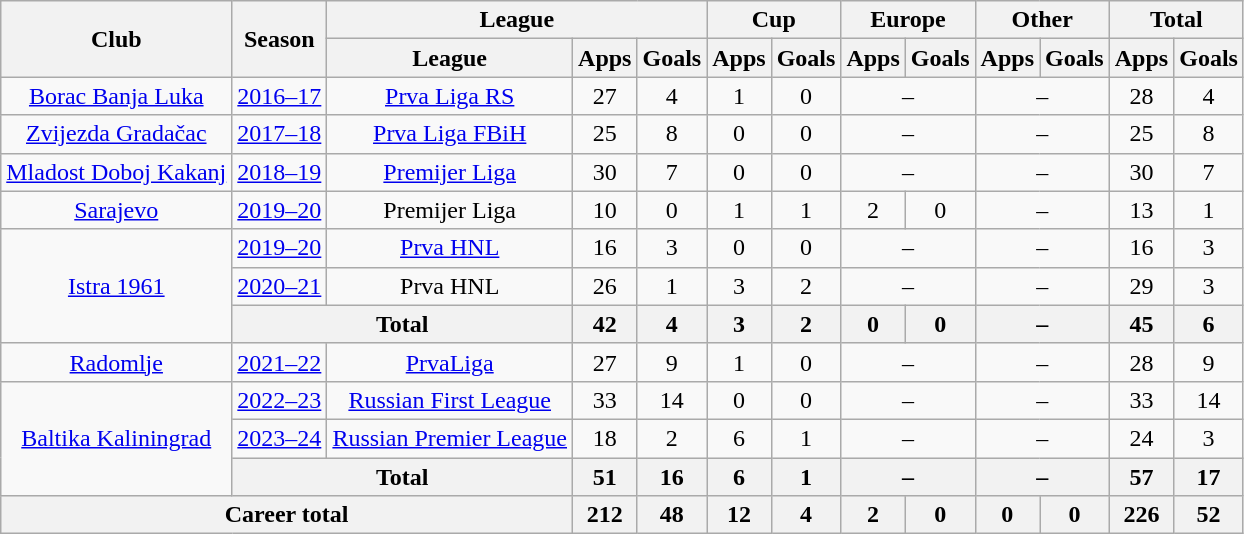<table class="wikitable" style="text-align:center">
<tr>
<th rowspan="2">Club</th>
<th rowspan="2">Season</th>
<th colspan="3">League</th>
<th colspan="2">Cup</th>
<th colspan="2">Europe</th>
<th colspan="2">Other</th>
<th colspan="2">Total</th>
</tr>
<tr>
<th>League</th>
<th>Apps</th>
<th>Goals</th>
<th>Apps</th>
<th>Goals</th>
<th>Apps</th>
<th>Goals</th>
<th>Apps</th>
<th>Goals</th>
<th>Apps</th>
<th>Goals</th>
</tr>
<tr>
<td><a href='#'>Borac Banja Luka</a></td>
<td><a href='#'>2016–17</a></td>
<td><a href='#'>Prva Liga RS</a></td>
<td>27</td>
<td>4</td>
<td>1</td>
<td>0</td>
<td colspan="2">–</td>
<td colspan="2">–</td>
<td>28</td>
<td>4</td>
</tr>
<tr>
<td><a href='#'>Zvijezda Gradačac</a></td>
<td><a href='#'>2017–18</a></td>
<td><a href='#'>Prva Liga FBiH</a></td>
<td>25</td>
<td>8</td>
<td>0</td>
<td>0</td>
<td colspan="2">–</td>
<td colspan="2">–</td>
<td>25</td>
<td>8</td>
</tr>
<tr>
<td><a href='#'>Mladost Doboj Kakanj</a></td>
<td><a href='#'>2018–19</a></td>
<td><a href='#'>Premijer Liga</a></td>
<td>30</td>
<td>7</td>
<td>0</td>
<td>0</td>
<td colspan="2">–</td>
<td colspan="2">–</td>
<td>30</td>
<td>7</td>
</tr>
<tr>
<td><a href='#'>Sarajevo</a></td>
<td><a href='#'>2019–20</a></td>
<td>Premijer Liga</td>
<td>10</td>
<td>0</td>
<td>1</td>
<td>1</td>
<td>2</td>
<td>0</td>
<td colspan="2">–</td>
<td>13</td>
<td>1</td>
</tr>
<tr>
<td rowspan="3"><a href='#'>Istra 1961</a></td>
<td><a href='#'>2019–20</a></td>
<td><a href='#'>Prva HNL</a></td>
<td>16</td>
<td>3</td>
<td>0</td>
<td>0</td>
<td colspan="2">–</td>
<td colspan="2">–</td>
<td>16</td>
<td>3</td>
</tr>
<tr>
<td><a href='#'>2020–21</a></td>
<td>Prva HNL</td>
<td>26</td>
<td>1</td>
<td>3</td>
<td>2</td>
<td colspan="2">–</td>
<td colspan="2">–</td>
<td>29</td>
<td>3</td>
</tr>
<tr>
<th colspan="2">Total</th>
<th>42</th>
<th>4</th>
<th>3</th>
<th>2</th>
<th>0</th>
<th>0</th>
<th colspan="2">–</th>
<th>45</th>
<th>6</th>
</tr>
<tr>
<td><a href='#'>Radomlje</a></td>
<td><a href='#'>2021–22</a></td>
<td><a href='#'>PrvaLiga</a></td>
<td>27</td>
<td>9</td>
<td>1</td>
<td>0</td>
<td colspan="2">–</td>
<td colspan="2">–</td>
<td>28</td>
<td>9</td>
</tr>
<tr>
<td rowspan="3"><a href='#'>Baltika Kaliningrad</a></td>
<td><a href='#'>2022–23</a></td>
<td><a href='#'>Russian First League</a></td>
<td>33</td>
<td>14</td>
<td>0</td>
<td>0</td>
<td colspan="2">–</td>
<td colspan="2">–</td>
<td>33</td>
<td>14</td>
</tr>
<tr>
<td><a href='#'>2023–24</a></td>
<td><a href='#'>Russian Premier League</a></td>
<td>18</td>
<td>2</td>
<td>6</td>
<td>1</td>
<td colspan="2">–</td>
<td colspan="2">–</td>
<td>24</td>
<td>3</td>
</tr>
<tr>
<th colspan="2">Total</th>
<th>51</th>
<th>16</th>
<th>6</th>
<th>1</th>
<th colspan="2">–</th>
<th colspan="2">–</th>
<th>57</th>
<th>17</th>
</tr>
<tr>
<th colspan="3">Career total</th>
<th>212</th>
<th>48</th>
<th>12</th>
<th>4</th>
<th>2</th>
<th>0</th>
<th>0</th>
<th>0</th>
<th>226</th>
<th>52</th>
</tr>
</table>
